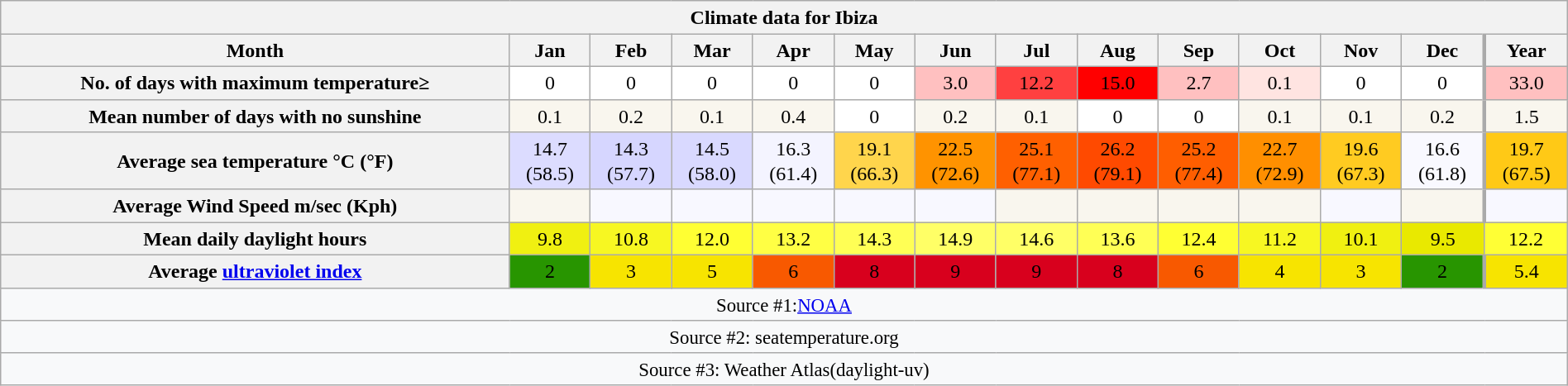<table class="wikitable mw-collapsible" style="width:100%;text-align:center;line-height:1.2em;margin-left:auto;margin-right:auto">
<tr>
<th colspan="14">Climate data for Ibiza</th>
</tr>
<tr>
<th>Month</th>
<th>Jan</th>
<th>Feb</th>
<th>Mar</th>
<th>Apr</th>
<th>May</th>
<th>Jun</th>
<th>Jul</th>
<th>Aug</th>
<th>Sep</th>
<th>Oct</th>
<th>Nov</th>
<th>Dec</th>
<th style="border-left-width:medium">Year</th>
</tr>
<tr>
<th>No. of days with maximum temperature≥ </th>
<td style="background:#FFFFFF;color:#000000;">0</td>
<td style="background:#FFFFFF;color:#000000;">0</td>
<td style="background:#FFFFFF;color:#000000;">0</td>
<td style="background:#FFFFFF;color:#000000;">0</td>
<td style="background:#FFFFFF;color:#000000;">0</td>
<td style="background:#FFC0C0;color:#000000;">3.0</td>
<td style="background:#FF4040;color:#000000;">12.2</td>
<td style="background:#FF0000;color:#000000;">15.0</td>
<td style="background:#FFC0C0;color:#000000;">2.7</td>
<td style="background:#FFE4E1;color:#000000;">0.1</td>
<td style="background:#FFFFFF;color:#000000;">0</td>
<td style="background:#FFFFFF;color:#000000;">0</td>
<td style="background:#FFC0C0;color:#000000;border-left-width:medium">33.0</td>
</tr>
<tr>
<th>Mean number of days with no sunshine</th>
<td style="background:#F9F6EE;color:#000000;">0.1</td>
<td style="background:#F9F6EE;color:#000000;">0.2</td>
<td style="background:#F9F6EE;color:#000000;">0.1</td>
<td style="background:#F9F6EE;color:#000000;">0.4</td>
<td style="background:#FFFFFF;color:#000000;">0</td>
<td style="background:#F9F6EE;color:#000000;">0.2</td>
<td style="background:#F9F6EE;color:#000000;">0.1</td>
<td style="background:#FFFFFF;color:#000000;">0</td>
<td style="background:#FFFFFF;color:#000000;">0</td>
<td style="background:#F9F6EE;color:#000000;">0.1</td>
<td style="background:#F9F6EE;color:#000000;">0.1</td>
<td style="background:#F9F6EE;color:#000000;">0.2</td>
<td style="background:#F9F6EE;color:#000000;border-left-width:medium">1.5</td>
</tr>
<tr>
<th>Average sea temperature °C (°F)</th>
<td style="background:#DCDCFF;color:#000000;">14.7<br>(58.5)</td>
<td style="background:#D6D6FF;color:#000000;">14.3<br>(57.7)</td>
<td style="background:#D9D9FF;color:#000000;">14.5<br>(58.0)</td>
<td style="background:#F4F4FF;color:#000000;">16.3<br>(61.4)</td>
<td style="background:#FFD54C;color:#000000;">19.1<br>(66.3)</td>
<td style="background:#FF9300;color:#000000;">22.5<br>(72.6)</td>
<td style="background:#FF6000;color:#000000;">25.1<br>(77.1)</td>
<td style="background:#FF4A00;color:#000000;">26.2<br>(79.1)</td>
<td style="background:#FF5E00;color:#000000;">25.2<br>(77.4)</td>
<td style="background:#FF8F00;color:#000000;">22.7<br>(72.9)</td>
<td style="background:#FFCB21;color:#000000;">19.6<br>(67.3)</td>
<td style="background:#F9F9FF;color:#000000;">16.6<br>(61.8)</td>
<td style="background:#FFC916;color:#000000;border-left-width:medium">19.7<br>(67.5)</td>
</tr>
<tr>
<th>Average Wind Speed m/sec (Kph)</th>
<td style="background:#F9F6EE;color:#000000;"></td>
<td style="background:#F8F8FF;color:#000000;"></td>
<td style="background:#F8F8FF;color:#000000;"></td>
<td style="background:#F8F8FF;color:#000000;"></td>
<td style="background:#F8F8FF;color:#000000;"></td>
<td style="background:#F8F8FF;color:#000000;"></td>
<td style="background:#F9F6EE;color:#000000;"></td>
<td style="background:#F9F6EE;color:#000000;"></td>
<td style="background:#F9F6EE;color:#000000;"></td>
<td style="background:#F9F6EE;color:#000000;"></td>
<td style="background:#F8F8FF;color:#000000;"></td>
<td style="background:#F9F6EE;color:#000000;"></td>
<td style="background:#F8F8FF;color:#000000;border-left-width:medium"></td>
</tr>
<tr>
<th>Mean daily daylight hours</th>
<td style="background:#F0F011;color:#000000;">9.8</td>
<td style="background:#F7F722;color:#000000;">10.8</td>
<td style="background:#FFFF33;color:#000000;">12.0</td>
<td style="background:#FFFF44;color:#000000;">13.2</td>
<td style="background:#FFFF55;color:#000000;">14.3</td>
<td style="background:#FFFF66;color:#000000;">14.9</td>
<td style="background:#FFFF66;color:#000000;">14.6</td>
<td style="background:#FFFF55;color:#000000;">13.6</td>
<td style="background:#FFFF33;color:#000000;">12.4</td>
<td style="background:#F7F722;color:#000000;">11.2</td>
<td style="background:#F0F011;color:#000000;">10.1</td>
<td style="background:#E9E900;color:#000000;">9.5</td>
<td style="background:#FFFF35;color:#000000;">12.2</td>
</tr>
<tr>
<th>Average <a href='#'>ultraviolet index</a></th>
<td style="background:#289500;color:#000000;">2</td>
<td style="background:#f7e400;color:#000000;">3</td>
<td style="background:#f7e400;color:#000000;">5</td>
<td style="background:#f85900;color:#000000;">6</td>
<td style="background:#d8001d;color:#000000;">8</td>
<td style="background:#d8001d;color:#000000;">9</td>
<td style="background:#d8001d;color:#000000;">9</td>
<td style="background:#d8001d;color:#000000;">8</td>
<td style="background:#f85900;color:#000000;">6</td>
<td style="background:#f7e400;color:#000000;">4</td>
<td style="background:#f7e400;color:#000000;">3</td>
<td style="background:#289500;color:#000000;">2</td>
<td style="background:#f7e400;color:#000000;border-left-width:medium">5.4</td>
</tr>
<tr>
<th colspan="14" style="background:#f8f9fa;font-weight:normal;font-size:95%;">Source #1:<a href='#'>NOAA</a></th>
</tr>
<tr>
<th colspan="14" style="background:#f8f9fa;font-weight:normal;font-size:95%;">Source #2: seatemperature.org</th>
</tr>
<tr>
<th colspan="14" style="background:#f8f9fa;font-weight:normal;font-size:95%;">Source #3: Weather Atlas(daylight-uv)</th>
</tr>
</table>
